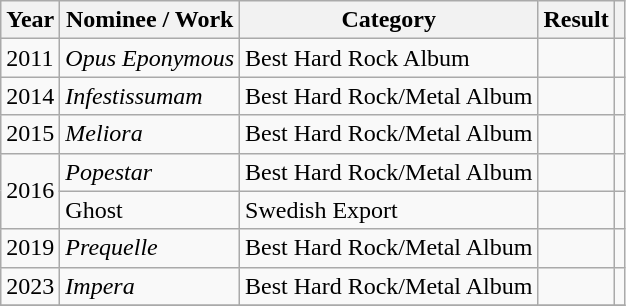<table class="wikitable sortable plainrowheaders">
<tr>
<th scope="col">Year</th>
<th scope="col">Nominee / Work</th>
<th scope="col">Category</th>
<th scope="col">Result</th>
<th scope="col" class="unsortable"></th>
</tr>
<tr>
<td>2011</td>
<td><em>Opus Eponymous</em></td>
<td>Best Hard Rock Album</td>
<td></td>
<td style="text-align:center;"></td>
</tr>
<tr>
<td>2014</td>
<td><em>Infestissumam</em></td>
<td>Best Hard Rock/Metal Album</td>
<td></td>
<td style="text-align:center;"></td>
</tr>
<tr>
<td>2015</td>
<td><em>Meliora</em></td>
<td>Best Hard Rock/Metal Album</td>
<td></td>
<td style="text-align:center;"></td>
</tr>
<tr>
<td rowspan="2">2016</td>
<td><em>Popestar</em></td>
<td>Best Hard Rock/Metal Album</td>
<td></td>
<td style="text-align:center;"></td>
</tr>
<tr>
<td>Ghost</td>
<td>Swedish Export</td>
<td></td>
<td style="text-align:center;"></td>
</tr>
<tr>
<td>2019</td>
<td><em>Prequelle</em></td>
<td>Best Hard Rock/Metal Album</td>
<td></td>
<td style="text-align:center;"></td>
</tr>
<tr>
<td>2023</td>
<td><em>Impera</em></td>
<td>Best Hard Rock/Metal Album</td>
<td></td>
<td style="text-align:center;"></td>
</tr>
<tr>
</tr>
</table>
